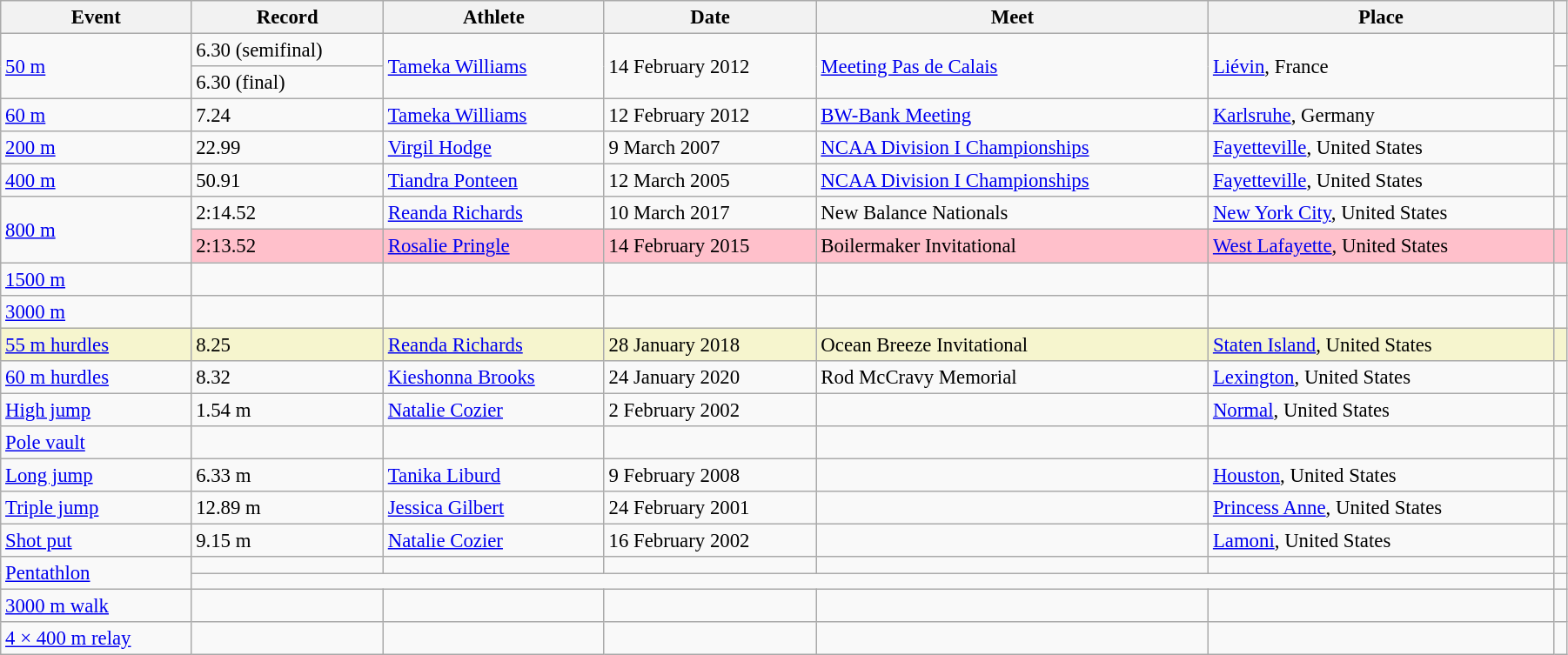<table class="wikitable" style="font-size:95%; width: 95%;">
<tr>
<th>Event</th>
<th>Record</th>
<th>Athlete</th>
<th>Date</th>
<th>Meet</th>
<th>Place</th>
<th></th>
</tr>
<tr>
<td rowspan=2><a href='#'>50 m</a></td>
<td>6.30 (semifinal)</td>
<td rowspan=2><a href='#'>Tameka Williams</a></td>
<td rowspan=2>14 February 2012</td>
<td rowspan=2><a href='#'>Meeting Pas de Calais</a></td>
<td rowspan=2><a href='#'>Liévin</a>, France</td>
<td></td>
</tr>
<tr>
<td>6.30 (final)</td>
<td></td>
</tr>
<tr>
<td><a href='#'>60 m</a></td>
<td>7.24</td>
<td><a href='#'>Tameka Williams</a></td>
<td>12 February 2012</td>
<td><a href='#'>BW-Bank Meeting</a></td>
<td><a href='#'>Karlsruhe</a>, Germany</td>
<td></td>
</tr>
<tr>
<td><a href='#'>200 m</a></td>
<td>22.99</td>
<td><a href='#'>Virgil Hodge</a></td>
<td>9 March 2007</td>
<td><a href='#'>NCAA Division I Championships</a></td>
<td><a href='#'>Fayetteville</a>, United States</td>
<td></td>
</tr>
<tr>
<td><a href='#'>400 m</a></td>
<td>50.91</td>
<td><a href='#'>Tiandra Ponteen</a></td>
<td>12 March 2005</td>
<td><a href='#'>NCAA Division I Championships</a></td>
<td><a href='#'>Fayetteville</a>, United States</td>
<td></td>
</tr>
<tr>
<td rowspan="2"><a href='#'>800 m</a></td>
<td>2:14.52</td>
<td><a href='#'>Reanda Richards</a></td>
<td>10 March 2017</td>
<td>New Balance Nationals</td>
<td><a href='#'>New York City</a>, United States</td>
<td></td>
</tr>
<tr style="background:pink">
<td>2:13.52</td>
<td><a href='#'>Rosalie Pringle</a></td>
<td>14 February 2015</td>
<td>Boilermaker Invitational</td>
<td><a href='#'>West Lafayette</a>, United States</td>
<td></td>
</tr>
<tr>
<td><a href='#'>1500 m</a></td>
<td></td>
<td></td>
<td></td>
<td></td>
<td></td>
<td></td>
</tr>
<tr>
<td><a href='#'>3000 m</a></td>
<td></td>
<td></td>
<td></td>
<td></td>
<td></td>
<td></td>
</tr>
<tr style="background:#f6F5CE;">
<td><a href='#'>55 m hurdles</a></td>
<td>8.25</td>
<td><a href='#'>Reanda Richards</a></td>
<td>28 January 2018</td>
<td>Ocean Breeze Invitational</td>
<td><a href='#'>Staten Island</a>, United States</td>
<td></td>
</tr>
<tr>
<td><a href='#'>60 m hurdles</a></td>
<td>8.32</td>
<td><a href='#'>Kieshonna Brooks</a></td>
<td>24 January 2020</td>
<td>Rod McCravy Memorial</td>
<td><a href='#'>Lexington</a>, United States</td>
<td></td>
</tr>
<tr>
<td><a href='#'>High jump</a></td>
<td>1.54 m</td>
<td><a href='#'>Natalie Cozier</a></td>
<td>2 February 2002</td>
<td></td>
<td><a href='#'>Normal</a>, United States</td>
<td></td>
</tr>
<tr>
<td><a href='#'>Pole vault</a></td>
<td></td>
<td></td>
<td></td>
<td></td>
<td></td>
<td></td>
</tr>
<tr>
<td><a href='#'>Long jump</a></td>
<td>6.33 m</td>
<td><a href='#'>Tanika Liburd</a></td>
<td>9 February 2008</td>
<td></td>
<td><a href='#'>Houston</a>, United States</td>
<td></td>
</tr>
<tr>
<td><a href='#'>Triple jump</a></td>
<td>12.89 m</td>
<td><a href='#'>Jessica Gilbert</a></td>
<td>24 February 2001</td>
<td></td>
<td><a href='#'>Princess Anne</a>, United States</td>
<td></td>
</tr>
<tr>
<td><a href='#'>Shot put</a></td>
<td>9.15 m</td>
<td><a href='#'>Natalie Cozier</a></td>
<td>16 February 2002</td>
<td></td>
<td><a href='#'>Lamoni</a>, United States</td>
<td></td>
</tr>
<tr>
<td rowspan=2><a href='#'>Pentathlon</a></td>
<td></td>
<td></td>
<td></td>
<td></td>
<td></td>
<td></td>
</tr>
<tr>
<td colspan=5></td>
<td></td>
</tr>
<tr>
<td><a href='#'>3000 m walk</a></td>
<td></td>
<td></td>
<td></td>
<td></td>
<td></td>
<td></td>
</tr>
<tr>
<td><a href='#'>4 × 400 m relay</a></td>
<td></td>
<td></td>
<td></td>
<td></td>
<td></td>
<td></td>
</tr>
</table>
